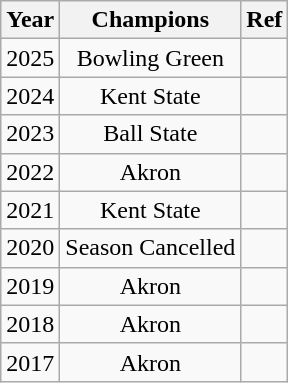<table class="wikitable" style="text-align:center" cellpadding=2 cellspacing=2>
<tr>
<th>Year</th>
<th>Champions</th>
<th>Ref</th>
</tr>
<tr>
<td>2025</td>
<td>Bowling Green</td>
<td></td>
</tr>
<tr>
<td>2024</td>
<td>Kent State</td>
<td></td>
</tr>
<tr>
<td>2023</td>
<td>Ball State</td>
<td></td>
</tr>
<tr>
<td>2022</td>
<td>Akron</td>
<td></td>
</tr>
<tr>
<td>2021</td>
<td>Kent State</td>
<td></td>
</tr>
<tr>
<td>2020</td>
<td>Season Cancelled</td>
<td></td>
</tr>
<tr>
<td>2019</td>
<td>Akron</td>
<td></td>
</tr>
<tr>
<td>2018</td>
<td>Akron</td>
<td></td>
</tr>
<tr>
<td>2017</td>
<td>Akron</td>
<td></td>
</tr>
</table>
